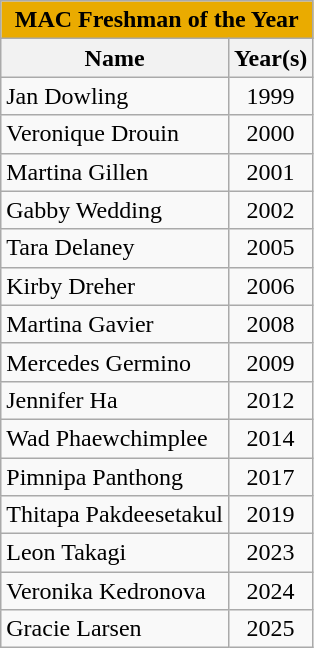<table class="wikitable">
<tr>
<th colspan=2 style="background:#eaab00;">MAC Freshman of the Year</th>
</tr>
<tr>
<th>Name</th>
<th>Year(s)</th>
</tr>
<tr>
<td>Jan Dowling</td>
<td align=center>1999</td>
</tr>
<tr>
<td>Veronique Drouin</td>
<td align=center>2000</td>
</tr>
<tr>
<td>Martina Gillen</td>
<td align=center>2001</td>
</tr>
<tr>
<td>Gabby Wedding</td>
<td align=center>2002</td>
</tr>
<tr>
<td>Tara Delaney</td>
<td align=center>2005</td>
</tr>
<tr>
<td>Kirby Dreher</td>
<td align=center>2006</td>
</tr>
<tr>
<td>Martina Gavier</td>
<td align=center>2008</td>
</tr>
<tr>
<td>Mercedes Germino</td>
<td align=center>2009</td>
</tr>
<tr>
<td>Jennifer Ha</td>
<td align=center>2012</td>
</tr>
<tr>
<td>Wad Phaewchimplee</td>
<td align=center>2014</td>
</tr>
<tr>
<td>Pimnipa Panthong</td>
<td align=center>2017</td>
</tr>
<tr>
<td>Thitapa Pakdeesetakul</td>
<td align=center>2019</td>
</tr>
<tr>
<td>Leon Takagi</td>
<td align=center>2023</td>
</tr>
<tr>
<td>Veronika Kedronova</td>
<td align=center>2024</td>
</tr>
<tr>
<td>Gracie Larsen</td>
<td align=center>2025</td>
</tr>
</table>
